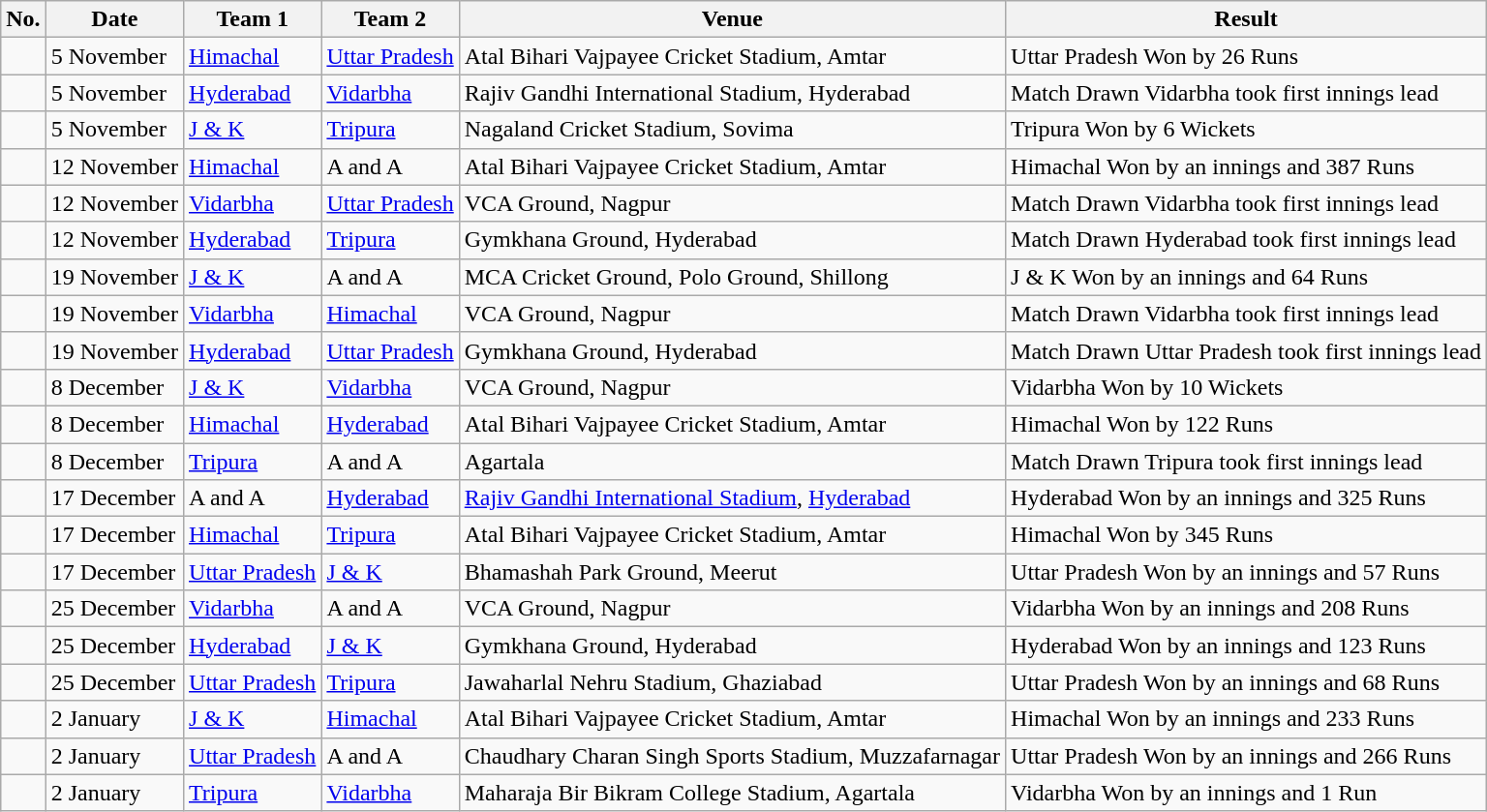<table class="wikitable collapsible collapsed">
<tr>
<th>No.</th>
<th>Date</th>
<th>Team 1</th>
<th>Team 2</th>
<th>Venue</th>
<th>Result</th>
</tr>
<tr>
<td> </td>
<td>5 November</td>
<td><a href='#'>Himachal</a></td>
<td><a href='#'>Uttar Pradesh</a></td>
<td>Atal Bihari Vajpayee Cricket Stadium, Amtar</td>
<td>Uttar Pradesh Won by 26 Runs</td>
</tr>
<tr>
<td> </td>
<td>5 November</td>
<td><a href='#'>Hyderabad</a></td>
<td><a href='#'>Vidarbha</a></td>
<td>Rajiv Gandhi International Stadium, Hyderabad</td>
<td>Match Drawn Vidarbha took first innings lead</td>
</tr>
<tr>
<td> </td>
<td>5 November</td>
<td><a href='#'>J & K</a></td>
<td><a href='#'>Tripura</a></td>
<td>Nagaland Cricket Stadium, Sovima</td>
<td>Tripura Won by 6 Wickets</td>
</tr>
<tr>
<td> </td>
<td>12 November</td>
<td><a href='#'>Himachal</a></td>
<td>A and A</td>
<td>Atal Bihari Vajpayee Cricket Stadium, Amtar</td>
<td>Himachal Won by an innings and 387 Runs</td>
</tr>
<tr>
<td> </td>
<td>12 November</td>
<td><a href='#'>Vidarbha</a></td>
<td><a href='#'>Uttar Pradesh</a></td>
<td>VCA Ground, Nagpur</td>
<td>Match Drawn Vidarbha took first innings lead</td>
</tr>
<tr>
<td> </td>
<td>12 November</td>
<td><a href='#'>Hyderabad</a></td>
<td><a href='#'>Tripura</a></td>
<td>Gymkhana Ground, Hyderabad</td>
<td>Match Drawn Hyderabad took first innings lead</td>
</tr>
<tr>
<td> </td>
<td>19 November</td>
<td><a href='#'>J & K</a></td>
<td>A and A</td>
<td>MCA Cricket Ground, Polo Ground, Shillong</td>
<td>J & K Won by an innings and 64 Runs</td>
</tr>
<tr>
<td> </td>
<td>19 November</td>
<td><a href='#'>Vidarbha</a></td>
<td><a href='#'>Himachal</a></td>
<td>VCA Ground, Nagpur</td>
<td>Match Drawn Vidarbha took first innings lead</td>
</tr>
<tr>
<td> </td>
<td>19 November</td>
<td><a href='#'>Hyderabad</a></td>
<td><a href='#'>Uttar Pradesh</a></td>
<td>Gymkhana Ground, Hyderabad</td>
<td>Match Drawn Uttar Pradesh took first innings lead</td>
</tr>
<tr>
<td> </td>
<td>8 December</td>
<td><a href='#'>J & K</a></td>
<td><a href='#'>Vidarbha</a></td>
<td>VCA Ground, Nagpur</td>
<td>Vidarbha Won by 10 Wickets</td>
</tr>
<tr>
<td> </td>
<td>8 December</td>
<td><a href='#'>Himachal</a></td>
<td><a href='#'>Hyderabad</a></td>
<td>Atal Bihari Vajpayee Cricket Stadium, Amtar</td>
<td>Himachal Won by 122 Runs</td>
</tr>
<tr>
<td> </td>
<td>8 December</td>
<td><a href='#'>Tripura</a></td>
<td>A and A</td>
<td>Agartala</td>
<td>Match Drawn Tripura took first innings lead</td>
</tr>
<tr>
<td> </td>
<td>17 December</td>
<td>A and A</td>
<td><a href='#'>Hyderabad</a></td>
<td><a href='#'>Rajiv Gandhi International Stadium</a>, <a href='#'>Hyderabad</a></td>
<td>Hyderabad Won by an innings and 325 Runs</td>
</tr>
<tr>
<td> </td>
<td>17 December</td>
<td><a href='#'>Himachal</a></td>
<td><a href='#'>Tripura</a></td>
<td>Atal Bihari Vajpayee Cricket Stadium, Amtar</td>
<td>Himachal Won by 345 Runs</td>
</tr>
<tr>
<td> </td>
<td>17 December</td>
<td><a href='#'>Uttar Pradesh</a></td>
<td><a href='#'>J & K</a></td>
<td>Bhamashah Park Ground, Meerut</td>
<td>Uttar Pradesh Won by an innings and 57 Runs</td>
</tr>
<tr>
<td> </td>
<td>25 December</td>
<td><a href='#'>Vidarbha</a></td>
<td>A and A</td>
<td>VCA Ground, Nagpur</td>
<td>Vidarbha Won by an innings and 208 Runs</td>
</tr>
<tr>
<td> </td>
<td>25 December</td>
<td><a href='#'>Hyderabad</a></td>
<td><a href='#'>J & K</a></td>
<td>Gymkhana Ground, Hyderabad</td>
<td>Hyderabad Won by an innings and 123 Runs</td>
</tr>
<tr>
<td> </td>
<td>25 December</td>
<td><a href='#'>Uttar Pradesh</a></td>
<td><a href='#'>Tripura</a></td>
<td>Jawaharlal Nehru Stadium, Ghaziabad</td>
<td>Uttar Pradesh Won by an innings and 68 Runs</td>
</tr>
<tr>
<td> </td>
<td>2 January</td>
<td><a href='#'>J & K</a></td>
<td><a href='#'>Himachal</a></td>
<td>Atal Bihari Vajpayee Cricket Stadium, Amtar</td>
<td>Himachal Won by an innings and 233 Runs</td>
</tr>
<tr>
<td> </td>
<td>2 January</td>
<td><a href='#'>Uttar Pradesh</a></td>
<td>A and A</td>
<td>Chaudhary Charan Singh Sports Stadium, Muzzafarnagar</td>
<td>Uttar Pradesh Won by an innings and 266 Runs</td>
</tr>
<tr>
<td> </td>
<td>2 January</td>
<td><a href='#'>Tripura</a></td>
<td><a href='#'>Vidarbha</a></td>
<td>Maharaja Bir Bikram College Stadium, Agartala</td>
<td>Vidarbha Won by an innings and 1 Run</td>
</tr>
</table>
